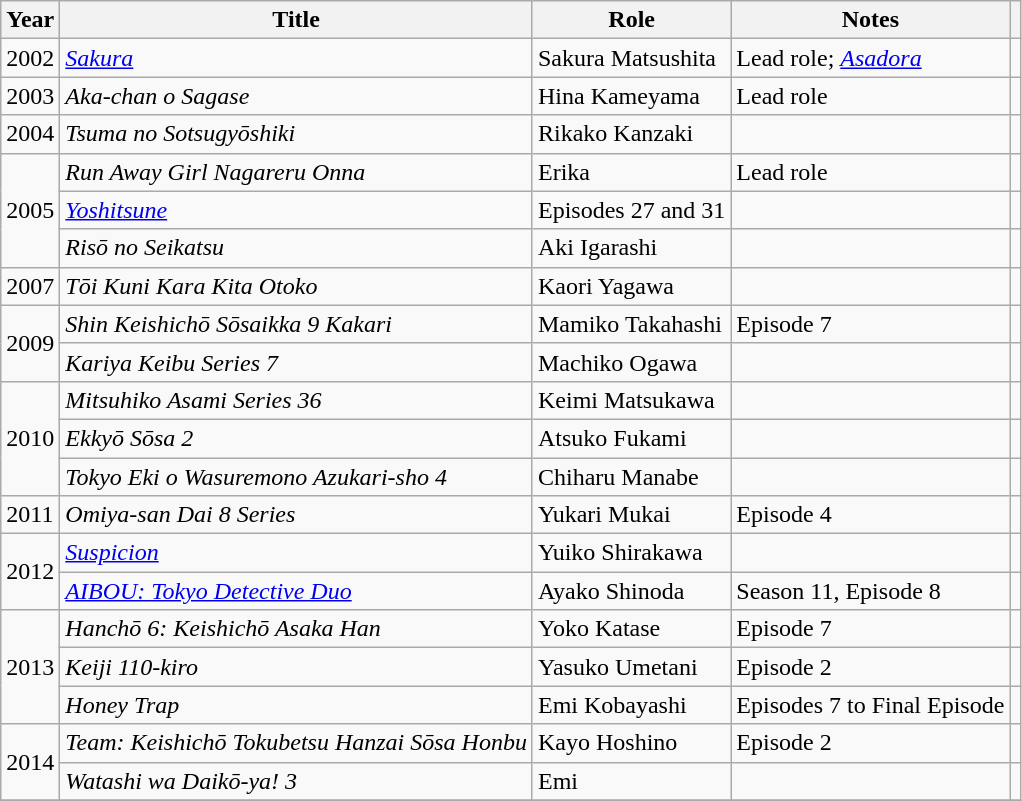<table class="wikitable">
<tr>
<th>Year</th>
<th>Title</th>
<th>Role</th>
<th>Notes</th>
<th></th>
</tr>
<tr>
<td>2002</td>
<td><em><a href='#'>Sakura</a></em></td>
<td>Sakura Matsushita</td>
<td>Lead role; <em><a href='#'>Asadora</a></em></td>
<td></td>
</tr>
<tr>
<td>2003</td>
<td><em>Aka-chan o Sagase</em></td>
<td>Hina Kameyama</td>
<td>Lead role</td>
<td></td>
</tr>
<tr>
<td>2004</td>
<td><em>Tsuma no Sotsugyōshiki</em></td>
<td>Rikako Kanzaki</td>
<td></td>
<td></td>
</tr>
<tr>
<td rowspan="3">2005</td>
<td><em>Run Away Girl Nagareru Onna</em></td>
<td>Erika</td>
<td>Lead role</td>
<td></td>
</tr>
<tr>
<td><em><a href='#'>Yoshitsune</a></em></td>
<td Magome>Episodes 27 and 31</td>
<td></td>
</tr>
<tr>
<td><em>Risō no Seikatsu</em></td>
<td>Aki Igarashi</td>
<td></td>
<td></td>
</tr>
<tr>
<td>2007</td>
<td><em>Tōi Kuni Kara Kita Otoko</em></td>
<td>Kaori Yagawa</td>
<td></td>
<td></td>
</tr>
<tr>
<td rowspan="2">2009</td>
<td><em>Shin Keishichō Sōsaikka 9 Kakari</em></td>
<td>Mamiko Takahashi</td>
<td>Episode 7</td>
<td></td>
</tr>
<tr>
<td><em>Kariya Keibu Series 7</em></td>
<td>Machiko Ogawa</td>
<td></td>
<td></td>
</tr>
<tr>
<td rowspan="3">2010</td>
<td><em>Mitsuhiko Asami Series 36</em></td>
<td>Keimi Matsukawa</td>
<td></td>
<td></td>
</tr>
<tr>
<td><em>Ekkyō Sōsa 2</em></td>
<td>Atsuko Fukami</td>
<td></td>
<td></td>
</tr>
<tr>
<td><em>Tokyo Eki o Wasuremono Azukari-sho 4</em></td>
<td>Chiharu Manabe</td>
<td></td>
<td></td>
</tr>
<tr>
<td>2011</td>
<td><em>Omiya-san Dai 8 Series</em></td>
<td>Yukari Mukai</td>
<td>Episode 4</td>
<td></td>
</tr>
<tr>
<td rowspan="2">2012</td>
<td><em><a href='#'>Suspicion</a></em></td>
<td>Yuiko Shirakawa</td>
<td></td>
<td></td>
</tr>
<tr>
<td><em><a href='#'>AIBOU: Tokyo Detective Duo</a></em></td>
<td>Ayako Shinoda</td>
<td>Season 11, Episode 8</td>
<td></td>
</tr>
<tr>
<td rowspan="3">2013</td>
<td><em>Hanchō 6: Keishichō Asaka Han</em></td>
<td>Yoko Katase</td>
<td>Episode 7</td>
<td></td>
</tr>
<tr>
<td><em>Keiji 110-kiro</em></td>
<td>Yasuko Umetani</td>
<td>Episode 2</td>
<td></td>
</tr>
<tr>
<td><em>Honey Trap</em></td>
<td>Emi Kobayashi</td>
<td>Episodes 7 to Final Episode</td>
<td></td>
</tr>
<tr>
<td rowspan="2">2014</td>
<td><em>Team: Keishichō Tokubetsu Hanzai Sōsa Honbu</em></td>
<td>Kayo Hoshino</td>
<td>Episode 2</td>
<td></td>
</tr>
<tr>
<td><em>Watashi wa Daikō-ya! 3</em></td>
<td>Emi</td>
<td></td>
<td></td>
</tr>
<tr>
</tr>
</table>
